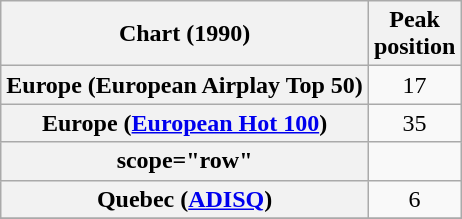<table class="wikitable sortable plainrowheaders">
<tr>
<th>Chart (1990)</th>
<th align="center">Peak<br>position</th>
</tr>
<tr>
<th scope="row">Europe (European Airplay Top 50)</th>
<td align="center">17</td>
</tr>
<tr>
<th scope="row">Europe (<a href='#'>European Hot 100</a>)</th>
<td align="center">35</td>
</tr>
<tr>
<th>scope="row"</th>
</tr>
<tr>
<th scope="row">Quebec (<a href='#'>ADISQ</a>)</th>
<td align="center">6</td>
</tr>
<tr>
</tr>
</table>
